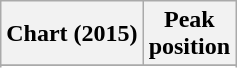<table class="wikitable plainrowheaders sortable" style="text-align:center;">
<tr>
<th>Chart (2015)</th>
<th>Peak<br>position</th>
</tr>
<tr>
</tr>
<tr>
</tr>
</table>
